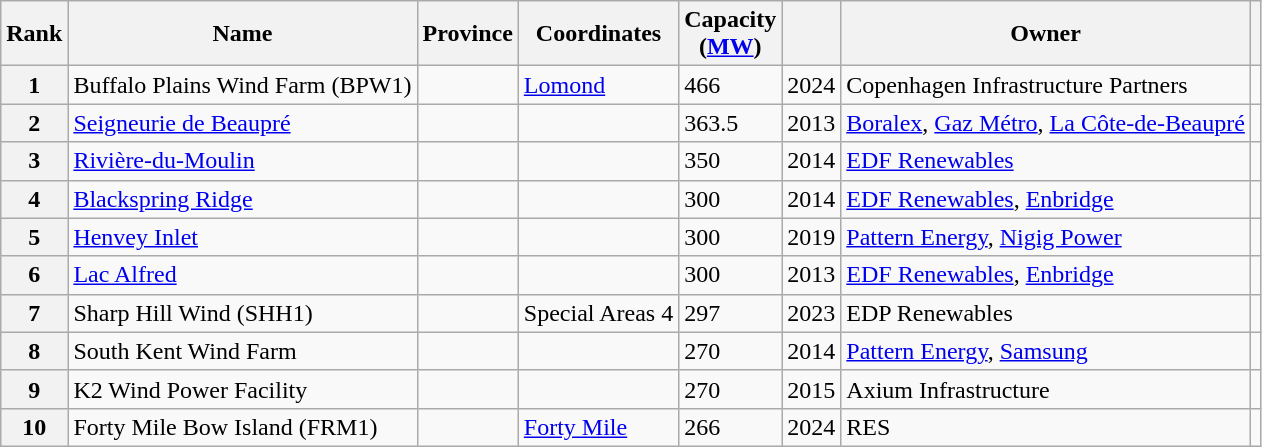<table class="wikitable sortable">
<tr>
<th>Rank</th>
<th>Name</th>
<th>Province</th>
<th>Coordinates</th>
<th>Capacity<br>(<a href='#'>MW</a>)</th>
<th></th>
<th>Owner</th>
<th class="unsortable"></th>
</tr>
<tr>
<th>1</th>
<td>Buffalo Plains Wind Farm (BPW1)</td>
<td></td>
<td><a href='#'>Lomond</a></td>
<td>466</td>
<td>2024</td>
<td>Copenhagen Infrastructure Partners</td>
<td></td>
</tr>
<tr>
<th>2</th>
<td><a href='#'>Seigneurie de Beaupré</a></td>
<td></td>
<td></td>
<td>363.5</td>
<td>2013</td>
<td><a href='#'>Boralex</a>, <a href='#'>Gaz Métro</a>, <a href='#'>La Côte-de-Beaupré</a></td>
<td></td>
</tr>
<tr>
<th>3</th>
<td><a href='#'>Rivière-du-Moulin</a></td>
<td></td>
<td></td>
<td>350</td>
<td>2014</td>
<td><a href='#'>EDF Renewables</a></td>
<td></td>
</tr>
<tr>
<th>4</th>
<td><a href='#'>Blackspring Ridge</a></td>
<td></td>
<td></td>
<td>300</td>
<td>2014</td>
<td><a href='#'>EDF Renewables</a>, <a href='#'>Enbridge</a></td>
<td></td>
</tr>
<tr>
<th>5</th>
<td><a href='#'>Henvey Inlet</a></td>
<td></td>
<td></td>
<td>300</td>
<td>2019</td>
<td><a href='#'>Pattern Energy</a>, <a href='#'>Nigig Power</a></td>
<td></td>
</tr>
<tr>
<th>6</th>
<td><a href='#'>Lac Alfred</a></td>
<td></td>
<td></td>
<td>300</td>
<td>2013</td>
<td><a href='#'>EDF Renewables</a>, <a href='#'>Enbridge</a></td>
<td></td>
</tr>
<tr>
<th>7</th>
<td>Sharp Hill Wind (SHH1)</td>
<td></td>
<td>Special Areas 4</td>
<td>297</td>
<td>2023</td>
<td>EDP Renewables</td>
<td></td>
</tr>
<tr>
<th>8</th>
<td>South Kent Wind Farm</td>
<td></td>
<td></td>
<td>270</td>
<td>2014</td>
<td><a href='#'>Pattern Energy</a>, <a href='#'>Samsung</a></td>
<td></td>
</tr>
<tr>
<th>9</th>
<td>K2 Wind Power Facility</td>
<td></td>
<td></td>
<td>270</td>
<td>2015</td>
<td>Axium Infrastructure</td>
<td></td>
</tr>
<tr>
<th>10</th>
<td>Forty Mile Bow Island (FRM1)</td>
<td></td>
<td><a href='#'>Forty Mile</a></td>
<td>266</td>
<td>2024</td>
<td>RES</td>
<td></td>
</tr>
</table>
